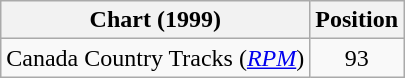<table class="wikitable sortable">
<tr>
<th scope="col">Chart (1999)</th>
<th scope="col">Position</th>
</tr>
<tr>
<td>Canada Country Tracks (<em><a href='#'>RPM</a></em>)</td>
<td align="center">93</td>
</tr>
</table>
